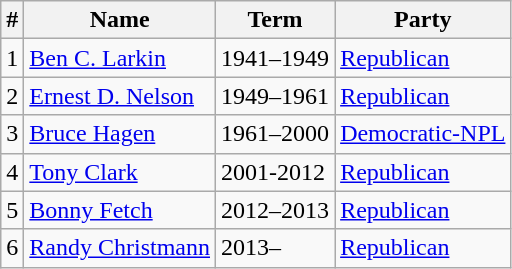<table class=wikitable>
<tr>
<th>#</th>
<th>Name</th>
<th>Term</th>
<th>Party</th>
</tr>
<tr>
<td>1</td>
<td><a href='#'>Ben C. Larkin</a></td>
<td>1941–1949</td>
<td><a href='#'>Republican</a></td>
</tr>
<tr>
<td>2</td>
<td><a href='#'>Ernest D. Nelson</a></td>
<td>1949–1961</td>
<td><a href='#'>Republican</a></td>
</tr>
<tr>
<td>3</td>
<td><a href='#'>Bruce Hagen</a></td>
<td>1961–2000</td>
<td><a href='#'>Democratic-NPL</a></td>
</tr>
<tr>
<td>4</td>
<td><a href='#'>Tony Clark</a></td>
<td>2001-2012</td>
<td><a href='#'>Republican</a></td>
</tr>
<tr>
<td>5</td>
<td><a href='#'>Bonny Fetch</a></td>
<td>2012–2013</td>
<td><a href='#'>Republican</a></td>
</tr>
<tr>
<td>6</td>
<td><a href='#'>Randy Christmann</a></td>
<td>2013–</td>
<td><a href='#'>Republican</a></td>
</tr>
</table>
